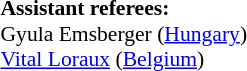<table width=50% style="font-size: 90%">
<tr>
<td><br><br>
<strong>Assistant referees:</strong>
<br>Gyula Emsberger (<a href='#'>Hungary</a>)
<br><a href='#'>Vital Loraux</a> (<a href='#'>Belgium</a>)</td>
</tr>
</table>
